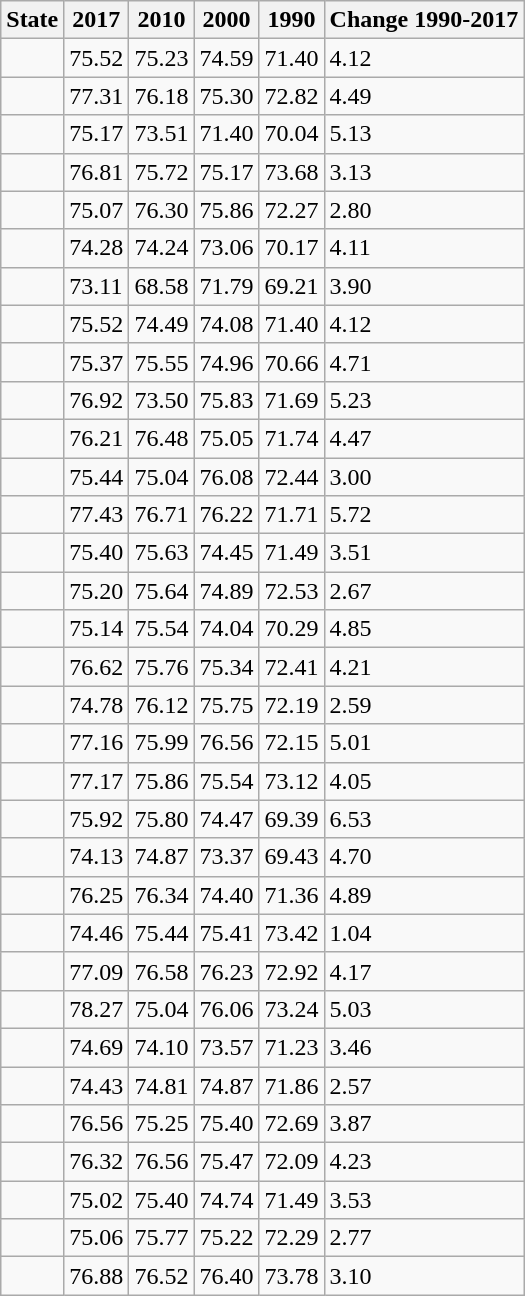<table class="wikitable sortable">
<tr>
<th>State</th>
<th>2017</th>
<th>2010</th>
<th>2000</th>
<th>1990</th>
<th>Change 1990-2017</th>
</tr>
<tr>
<td></td>
<td>75.52</td>
<td>75.23</td>
<td>74.59</td>
<td>71.40</td>
<td> 4.12</td>
</tr>
<tr>
<td></td>
<td>77.31</td>
<td>76.18</td>
<td>75.30</td>
<td>72.82</td>
<td> 4.49</td>
</tr>
<tr>
<td></td>
<td>75.17</td>
<td>73.51</td>
<td>71.40</td>
<td>70.04</td>
<td> 5.13</td>
</tr>
<tr>
<td></td>
<td>76.81</td>
<td>75.72</td>
<td>75.17</td>
<td>73.68</td>
<td> 3.13</td>
</tr>
<tr>
<td></td>
<td>75.07</td>
<td>76.30</td>
<td>75.86</td>
<td>72.27</td>
<td> 2.80</td>
</tr>
<tr>
<td></td>
<td>74.28</td>
<td>74.24</td>
<td>73.06</td>
<td>70.17</td>
<td> 4.11</td>
</tr>
<tr>
<td></td>
<td>73.11</td>
<td>68.58</td>
<td>71.79</td>
<td>69.21</td>
<td> 3.90</td>
</tr>
<tr>
<td></td>
<td>75.52</td>
<td>74.49</td>
<td>74.08</td>
<td>71.40</td>
<td> 4.12</td>
</tr>
<tr>
<td></td>
<td>75.37</td>
<td>75.55</td>
<td>74.96</td>
<td>70.66</td>
<td> 4.71</td>
</tr>
<tr>
<td></td>
<td>76.92</td>
<td>73.50</td>
<td>75.83</td>
<td>71.69</td>
<td> 5.23</td>
</tr>
<tr>
<td></td>
<td>76.21</td>
<td>76.48</td>
<td>75.05</td>
<td>71.74</td>
<td> 4.47</td>
</tr>
<tr>
<td></td>
<td>75.44</td>
<td>75.04</td>
<td>76.08</td>
<td>72.44</td>
<td> 3.00</td>
</tr>
<tr>
<td></td>
<td>77.43</td>
<td>76.71</td>
<td>76.22</td>
<td>71.71</td>
<td> 5.72</td>
</tr>
<tr>
<td></td>
<td>75.40</td>
<td>75.63</td>
<td>74.45</td>
<td>71.49</td>
<td> 3.51</td>
</tr>
<tr>
<td></td>
<td>75.20</td>
<td>75.64</td>
<td>74.89</td>
<td>72.53</td>
<td> 2.67</td>
</tr>
<tr>
<td></td>
<td>75.14</td>
<td>75.54</td>
<td>74.04</td>
<td>70.29</td>
<td> 4.85</td>
</tr>
<tr>
<td></td>
<td>76.62</td>
<td>75.76</td>
<td>75.34</td>
<td>72.41</td>
<td> 4.21</td>
</tr>
<tr>
<td></td>
<td>74.78</td>
<td>76.12</td>
<td>75.75</td>
<td>72.19</td>
<td> 2.59</td>
</tr>
<tr>
<td></td>
<td>77.16</td>
<td>75.99</td>
<td>76.56</td>
<td>72.15</td>
<td> 5.01</td>
</tr>
<tr>
<td></td>
<td>77.17</td>
<td>75.86</td>
<td>75.54</td>
<td>73.12</td>
<td> 4.05</td>
</tr>
<tr>
<td></td>
<td>75.92</td>
<td>75.80</td>
<td>74.47</td>
<td>69.39</td>
<td> 6.53</td>
</tr>
<tr>
<td></td>
<td>74.13</td>
<td>74.87</td>
<td>73.37</td>
<td>69.43</td>
<td> 4.70</td>
</tr>
<tr>
<td></td>
<td>76.25</td>
<td>76.34</td>
<td>74.40</td>
<td>71.36</td>
<td> 4.89</td>
</tr>
<tr>
<td></td>
<td>74.46</td>
<td>75.44</td>
<td>75.41</td>
<td>73.42</td>
<td> 1.04</td>
</tr>
<tr>
<td></td>
<td>77.09</td>
<td>76.58</td>
<td>76.23</td>
<td>72.92</td>
<td> 4.17</td>
</tr>
<tr>
<td></td>
<td>78.27</td>
<td>75.04</td>
<td>76.06</td>
<td>73.24</td>
<td> 5.03</td>
</tr>
<tr>
<td></td>
<td>74.69</td>
<td>74.10</td>
<td>73.57</td>
<td>71.23</td>
<td> 3.46</td>
</tr>
<tr>
<td></td>
<td>74.43</td>
<td>74.81</td>
<td>74.87</td>
<td>71.86</td>
<td> 2.57</td>
</tr>
<tr>
<td></td>
<td>76.56</td>
<td>75.25</td>
<td>75.40</td>
<td>72.69</td>
<td> 3.87</td>
</tr>
<tr>
<td></td>
<td>76.32</td>
<td>76.56</td>
<td>75.47</td>
<td>72.09</td>
<td> 4.23</td>
</tr>
<tr>
<td></td>
<td>75.02</td>
<td>75.40</td>
<td>74.74</td>
<td>71.49</td>
<td> 3.53</td>
</tr>
<tr>
<td></td>
<td>75.06</td>
<td>75.77</td>
<td>75.22</td>
<td>72.29</td>
<td> 2.77</td>
</tr>
<tr>
<td></td>
<td>76.88</td>
<td>76.52</td>
<td>76.40</td>
<td>73.78</td>
<td> 3.10</td>
</tr>
</table>
